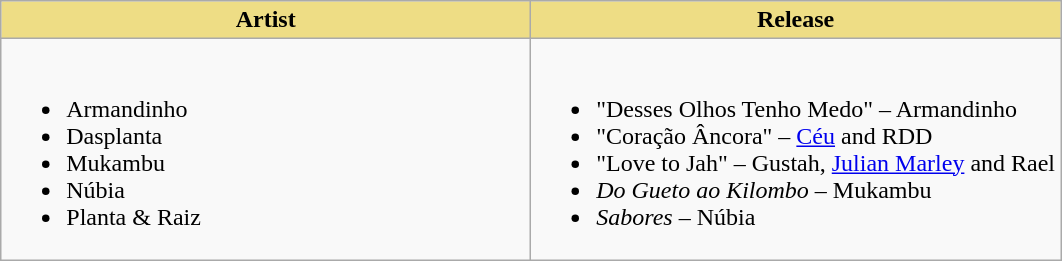<table class="wikitable" style="width=">
<tr>
<th style="background:#EEDD85; width:50%">Artist</th>
<th style="background:#EEDD85; width:50%">Release</th>
</tr>
<tr>
<td style="vertical-align:top"><br><ul><li>Armandinho</li><li>Dasplanta</li><li>Mukambu</li><li>Núbia</li><li>Planta & Raiz</li></ul></td>
<td style="vertical-align:top"><br><ul><li>"Desses Olhos Tenho Medo" – Armandinho</li><li>"Coração Âncora" – <a href='#'>Céu</a> and RDD</li><li>"Love to Jah" – Gustah, <a href='#'>Julian Marley</a> and Rael</li><li><em>Do Gueto ao Kilombo</em> – Mukambu</li><li><em>Sabores</em> – Núbia</li></ul></td>
</tr>
</table>
